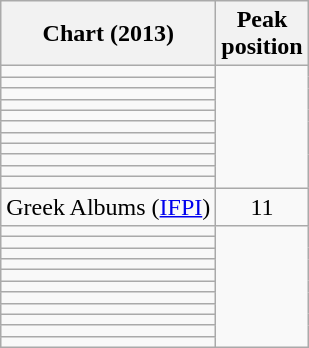<table class="wikitable sortable">
<tr>
<th>Chart (2013)</th>
<th>Peak<br>position</th>
</tr>
<tr>
<td></td>
</tr>
<tr>
<td></td>
</tr>
<tr>
<td></td>
</tr>
<tr>
<td></td>
</tr>
<tr>
<td></td>
</tr>
<tr>
<td></td>
</tr>
<tr>
<td></td>
</tr>
<tr>
<td></td>
</tr>
<tr>
<td></td>
</tr>
<tr>
<td></td>
</tr>
<tr>
<td></td>
</tr>
<tr>
<td>Greek Albums (<a href='#'>IFPI</a>)</td>
<td style="text-align:center;">11</td>
</tr>
<tr>
<td></td>
</tr>
<tr>
<td></td>
</tr>
<tr>
<td></td>
</tr>
<tr>
<td></td>
</tr>
<tr>
<td></td>
</tr>
<tr>
<td></td>
</tr>
<tr>
<td></td>
</tr>
<tr>
<td></td>
</tr>
<tr>
<td></td>
</tr>
<tr>
<td></td>
</tr>
<tr>
<td></td>
</tr>
</table>
